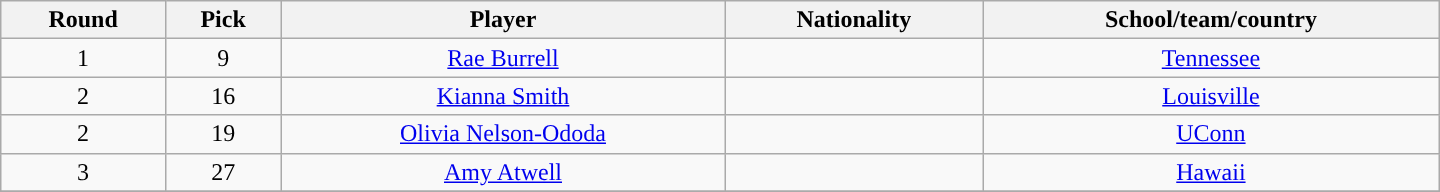<table class="wikitable" style="text-align:center; width:60em">
<tr>
<th>Round</th>
<th>Pick</th>
<th>Player</th>
<th>Nationality</th>
<th>School/team/country</th>
</tr>
<tr>
<td>1</td>
<td>9</td>
<td><a href='#'>Rae Burrell</a></td>
<td></td>
<td><a href='#'>Tennessee</a></td>
</tr>
<tr>
<td>2</td>
<td>16</td>
<td><a href='#'>Kianna Smith</a></td>
<td></td>
<td><a href='#'>Louisville</a></td>
</tr>
<tr>
<td>2</td>
<td>19</td>
<td><a href='#'>Olivia Nelson-Ododa</a></td>
<td></td>
<td><a href='#'>UConn</a></td>
</tr>
<tr>
<td>3</td>
<td>27</td>
<td><a href='#'>Amy Atwell</a></td>
<td></td>
<td><a href='#'>Hawaii</a></td>
</tr>
<tr>
</tr>
</table>
